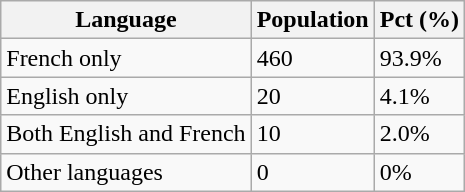<table class="wikitable">
<tr>
<th>Language</th>
<th>Population</th>
<th>Pct (%)</th>
</tr>
<tr>
<td>French only</td>
<td>460</td>
<td>93.9%</td>
</tr>
<tr>
<td>English only</td>
<td>20</td>
<td>4.1%</td>
</tr>
<tr>
<td>Both English and French</td>
<td>10</td>
<td>2.0%</td>
</tr>
<tr>
<td>Other languages</td>
<td>0</td>
<td>0%</td>
</tr>
</table>
